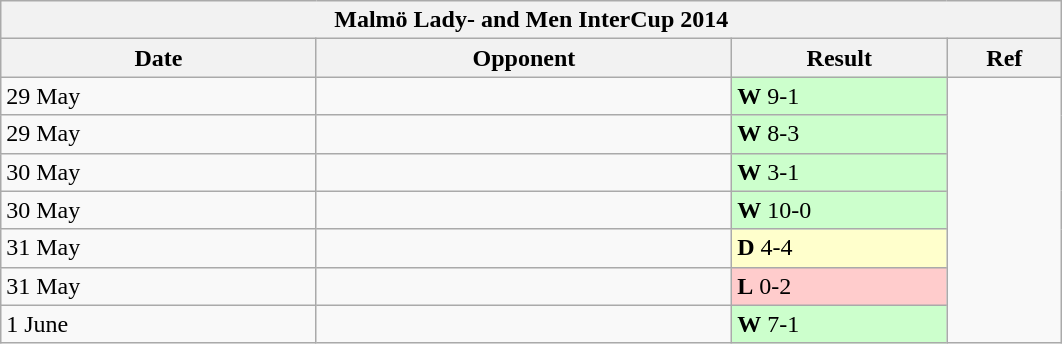<table class="wikitable">
<tr>
<th width=700 colspan=4>Malmö Lady- and Men InterCup 2014 </th>
</tr>
<tr>
<th width=150>Date</th>
<th width=200>Opponent</th>
<th width=100>Result</th>
<th width=50>Ref</th>
</tr>
<tr>
<td>29 May</td>
<td></td>
<td bgcolor=#cfc><strong>W</strong> 9-1</td>
<td rowspan=7></td>
</tr>
<tr>
<td>29 May</td>
<td></td>
<td bgcolor=#cfc><strong>W</strong> 8-3</td>
</tr>
<tr>
<td>30 May</td>
<td></td>
<td bgcolor=#cfc><strong>W</strong> 3-1</td>
</tr>
<tr>
<td>30 May</td>
<td></td>
<td bgcolor=#cfc><strong>W</strong> 10-0</td>
</tr>
<tr>
<td>31 May</td>
<td></td>
<td bgcolor=#ffc><strong>D</strong> 4-4</td>
</tr>
<tr>
<td>31 May</td>
<td></td>
<td bgcolor=#fcc><strong>L</strong> 0-2</td>
</tr>
<tr>
<td>1 June</td>
<td></td>
<td bgcolor=#cfc><strong>W</strong> 7-1</td>
</tr>
</table>
